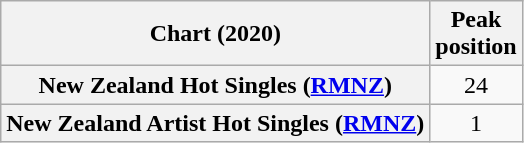<table class="wikitable sortable plainrowheaders" style="text-align:center">
<tr>
<th scope="col">Chart (2020)</th>
<th scope="col">Peak<br>position</th>
</tr>
<tr>
<th scope="row">New Zealand Hot Singles (<a href='#'>RMNZ</a>)</th>
<td>24</td>
</tr>
<tr>
<th scope="row">New Zealand Artist Hot Singles (<a href='#'>RMNZ</a>)</th>
<td>1</td>
</tr>
</table>
